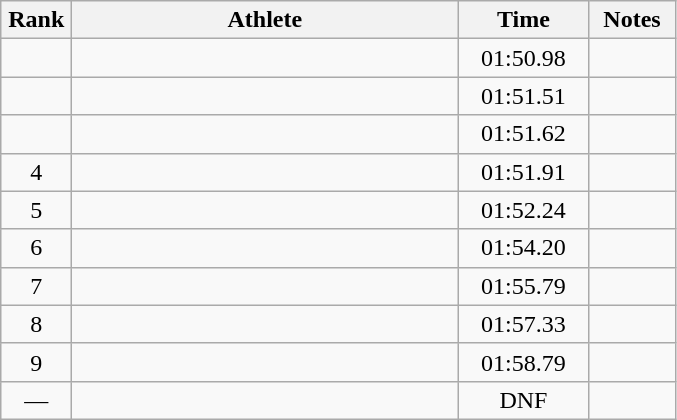<table class="wikitable sortable" style="text-align:center">
<tr>
<th width=40>Rank</th>
<th width=250>Athlete</th>
<th width=80>Time</th>
<th width=50>Notes</th>
</tr>
<tr>
<td></td>
<td align=left></td>
<td>01:50.98</td>
<td></td>
</tr>
<tr>
<td></td>
<td align=left></td>
<td>01:51.51</td>
<td></td>
</tr>
<tr>
<td></td>
<td align=left></td>
<td>01:51.62</td>
<td></td>
</tr>
<tr>
<td>4</td>
<td align=left></td>
<td>01:51.91</td>
<td></td>
</tr>
<tr>
<td>5</td>
<td align=left></td>
<td>01:52.24</td>
<td></td>
</tr>
<tr>
<td>6</td>
<td align=left></td>
<td>01:54.20</td>
<td></td>
</tr>
<tr>
<td>7</td>
<td align=left></td>
<td>01:55.79</td>
<td></td>
</tr>
<tr>
<td>8</td>
<td align=left></td>
<td>01:57.33</td>
<td></td>
</tr>
<tr>
<td>9</td>
<td align=left></td>
<td>01:58.79</td>
<td></td>
</tr>
<tr>
<td>—</td>
<td align=left></td>
<td>DNF</td>
<td></td>
</tr>
</table>
